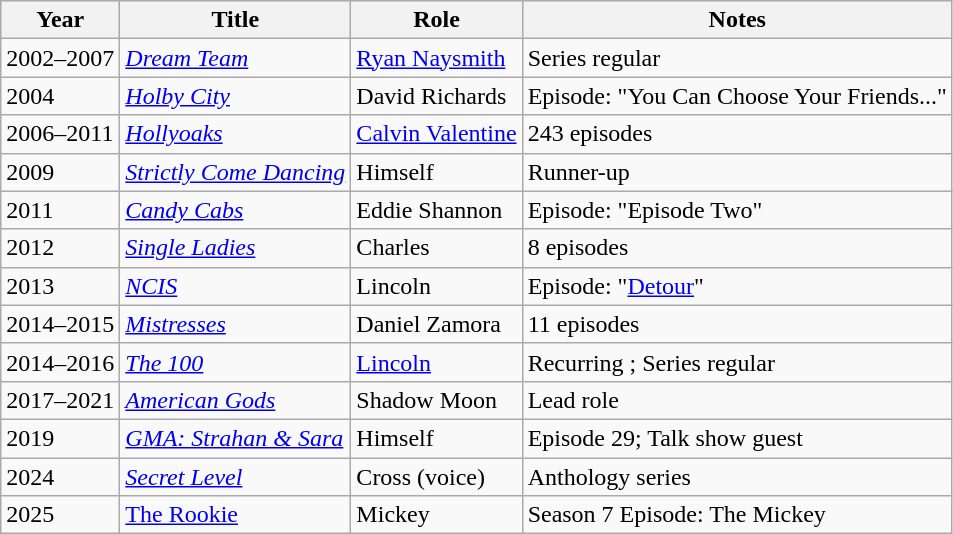<table class="wikitable sortable">
<tr>
<th>Year</th>
<th>Title</th>
<th>Role</th>
<th class="unsortable">Notes</th>
</tr>
<tr>
<td>2002–2007</td>
<td><em><a href='#'>Dream Team</a></em></td>
<td><a href='#'>Ryan Naysmith</a></td>
<td>Series regular </td>
</tr>
<tr>
<td>2004</td>
<td><em><a href='#'>Holby City</a></em></td>
<td>David Richards</td>
<td>Episode: "You Can Choose Your Friends..."</td>
</tr>
<tr>
<td>2006–2011</td>
<td><em><a href='#'>Hollyoaks</a></em></td>
<td><a href='#'>Calvin Valentine</a></td>
<td>243 episodes</td>
</tr>
<tr>
<td>2009</td>
<td><em><a href='#'>Strictly Come Dancing</a></em></td>
<td>Himself </td>
<td>Runner-up </td>
</tr>
<tr>
<td>2011</td>
<td><em><a href='#'>Candy Cabs</a></em></td>
<td>Eddie Shannon</td>
<td>Episode: "Episode Two"</td>
</tr>
<tr>
<td>2012</td>
<td><em><a href='#'>Single Ladies</a></em></td>
<td>Charles</td>
<td>8 episodes</td>
</tr>
<tr>
<td>2013</td>
<td><em><a href='#'>NCIS</a></em></td>
<td>Lincoln</td>
<td>Episode: "<a href='#'>Detour</a>"</td>
</tr>
<tr>
<td>2014–2015</td>
<td><em><a href='#'>Mistresses</a></em></td>
<td>Daniel Zamora</td>
<td>11 episodes</td>
</tr>
<tr>
<td>2014–2016</td>
<td><em><a href='#'>The 100</a></em></td>
<td><a href='#'>Lincoln</a></td>
<td>Recurring ; Series regular </td>
</tr>
<tr>
<td>2017–2021</td>
<td><em><a href='#'>American Gods</a></em></td>
<td>Shadow Moon</td>
<td>Lead role</td>
</tr>
<tr>
<td>2019</td>
<td><em><a href='#'>GMA: Strahan & Sara</a></em></td>
<td>Himself</td>
<td>Episode 29; Talk show guest</td>
</tr>
<tr>
<td>2024</td>
<td><em><a href='#'>Secret Level</a></em></td>
<td>Cross (voice)</td>
<td>Anthology series</td>
</tr>
<tr>
<td>2025</td>
<td><a href='#'>The Rookie</a></td>
<td>Mickey</td>
<td>Season 7 Episode: The Mickey</td>
</tr>
</table>
